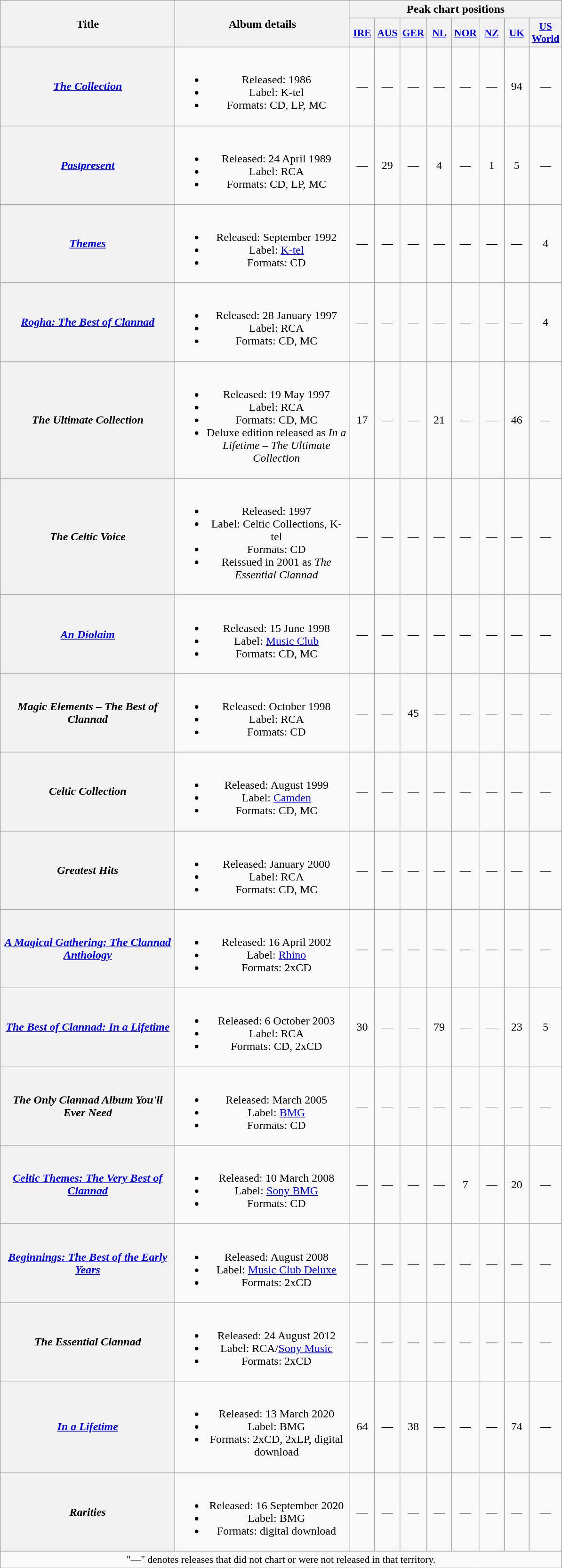<table class="wikitable plainrowheaders" style="text-align:center;">
<tr>
<th rowspan="2" scope="col" style="width:15em;">Title</th>
<th rowspan="2" scope="col" style="width:15em;">Album details</th>
<th colspan="8">Peak chart positions</th>
</tr>
<tr>
<th scope="col" style="width:2em;font-size:90%;"><a href='#'>IRE</a><br></th>
<th scope="col" style="width:2em;font-size:90%;"><a href='#'>AUS</a><br></th>
<th scope="col" style="width:2em;font-size:90%;"><a href='#'>GER</a><br></th>
<th scope="col" style="width:2em;font-size:90%;"><a href='#'>NL</a><br></th>
<th scope="col" style="width:2em;font-size:90%;"><a href='#'>NOR</a><br></th>
<th scope="col" style="width:2em;font-size:90%;"><a href='#'>NZ</a><br></th>
<th scope="col" style="width:2em;font-size:90%;"><a href='#'>UK</a><br></th>
<th scope="col" style="width:2em;font-size:90%;"><a href='#'>US World</a><br></th>
</tr>
<tr>
<th scope="row"><em><a href='#'>The Collection</a></em></th>
<td><br><ul><li>Released: 1986</li><li>Label: K-tel</li><li>Formats: CD, LP, MC</li></ul></td>
<td>—</td>
<td>—</td>
<td>—</td>
<td>—</td>
<td>—</td>
<td>—</td>
<td>94</td>
<td>—</td>
</tr>
<tr>
<th scope="row"><em><a href='#'>Pastpresent</a></em></th>
<td><br><ul><li>Released: 24 April 1989</li><li>Label: RCA</li><li>Formats: CD, LP, MC</li></ul></td>
<td>—</td>
<td>29</td>
<td>—</td>
<td>4</td>
<td>—</td>
<td>1</td>
<td>5</td>
<td>—</td>
</tr>
<tr>
<th scope="row"><em><a href='#'>Themes</a></em></th>
<td><br><ul><li>Released: September 1992</li><li>Label: <a href='#'>K-tel</a></li><li>Formats: CD</li></ul></td>
<td>—</td>
<td>—</td>
<td>—</td>
<td>—</td>
<td>—</td>
<td>—</td>
<td>—</td>
<td>4</td>
</tr>
<tr>
<th scope="row"><em><a href='#'>Rogha: The Best of Clannad</a></em></th>
<td><br><ul><li>Released: 28 January 1997</li><li>Label: RCA</li><li>Formats: CD, MC</li></ul></td>
<td>—</td>
<td>—</td>
<td>—</td>
<td>—</td>
<td>—</td>
<td>—</td>
<td>—</td>
<td>4</td>
</tr>
<tr>
<th scope="row"><em>The Ultimate Collection</em></th>
<td><br><ul><li>Released: 19 May 1997</li><li>Label: RCA</li><li>Formats: CD, MC</li><li>Deluxe edition released as <em>In a Lifetime – The Ultimate Collection</em></li></ul></td>
<td>17</td>
<td>—</td>
<td>—</td>
<td>21</td>
<td>—</td>
<td>—</td>
<td>46</td>
<td>—</td>
</tr>
<tr>
<th scope="row"><em>The Celtic Voice</em></th>
<td><br><ul><li>Released: 1997</li><li>Label: Celtic Collections, K-tel</li><li>Formats: CD</li><li>Reissued in 2001 as <em>The Essential Clannad</em></li></ul></td>
<td>—</td>
<td>—</td>
<td>—</td>
<td>—</td>
<td>—</td>
<td>—</td>
<td>—</td>
<td>—</td>
</tr>
<tr>
<th scope="row"><em><a href='#'>An Díolaim</a></em></th>
<td><br><ul><li>Released: 15 June 1998</li><li>Label: <a href='#'>Music Club</a></li><li>Formats: CD, MC</li></ul></td>
<td>—</td>
<td>—</td>
<td>—</td>
<td>—</td>
<td>—</td>
<td>—</td>
<td>—</td>
<td>—</td>
</tr>
<tr>
<th scope="row"><em>Magic Elements – The Best of Clannad</em></th>
<td><br><ul><li>Released: October 1998</li><li>Label: RCA</li><li>Formats: CD</li></ul></td>
<td>—</td>
<td>—</td>
<td>45</td>
<td>—</td>
<td>—</td>
<td>—</td>
<td>—</td>
<td>—</td>
</tr>
<tr>
<th scope="row"><em>Celtic Collection</em></th>
<td><br><ul><li>Released: August 1999</li><li>Label: <a href='#'>Camden</a></li><li>Formats: CD, MC</li></ul></td>
<td>—</td>
<td>—</td>
<td>—</td>
<td>—</td>
<td>—</td>
<td>—</td>
<td>—</td>
<td>—</td>
</tr>
<tr>
<th scope="row"><em>Greatest Hits</em></th>
<td><br><ul><li>Released: January 2000</li><li>Label: RCA</li><li>Formats: CD, MC</li></ul></td>
<td>—</td>
<td>—</td>
<td>—</td>
<td>—</td>
<td>—</td>
<td>—</td>
<td>—</td>
<td>—</td>
</tr>
<tr>
<th scope="row"><em><a href='#'>A Magical Gathering: The Clannad Anthology</a></em></th>
<td><br><ul><li>Released: 16 April 2002</li><li>Label: <a href='#'>Rhino</a></li><li>Formats: 2xCD</li></ul></td>
<td>—</td>
<td>—</td>
<td>—</td>
<td>—</td>
<td>—</td>
<td>—</td>
<td>—</td>
<td>—</td>
</tr>
<tr>
<th scope="row"><em><a href='#'>The Best of Clannad: In a Lifetime</a></em></th>
<td><br><ul><li>Released: 6 October 2003</li><li>Label: RCA</li><li>Formats: CD, 2xCD</li></ul></td>
<td>30</td>
<td>—</td>
<td>—</td>
<td>79</td>
<td>—</td>
<td>—</td>
<td>23</td>
<td>5</td>
</tr>
<tr>
<th scope="row"><em>The Only Clannad Album You'll Ever Need</em></th>
<td><br><ul><li>Released: March 2005</li><li>Label: <a href='#'>BMG</a></li><li>Formats: CD</li></ul></td>
<td>—</td>
<td>—</td>
<td>—</td>
<td>—</td>
<td>—</td>
<td>—</td>
<td>—</td>
<td>—</td>
</tr>
<tr>
<th scope="row"><em><a href='#'>Celtic Themes: The Very Best of Clannad</a></em></th>
<td><br><ul><li>Released: 10 March 2008</li><li>Label: <a href='#'>Sony BMG</a></li><li>Formats: CD</li></ul></td>
<td>—</td>
<td>—</td>
<td>—</td>
<td>—</td>
<td>7</td>
<td>—</td>
<td>20</td>
<td>—</td>
</tr>
<tr>
<th scope="row"><em><a href='#'>Beginnings: The Best of the Early Years</a></em></th>
<td><br><ul><li>Released: August 2008</li><li>Label: <a href='#'>Music Club Deluxe</a></li><li>Formats: 2xCD</li></ul></td>
<td>—</td>
<td>—</td>
<td>—</td>
<td>—</td>
<td>—</td>
<td>—</td>
<td>—</td>
<td>—</td>
</tr>
<tr>
<th scope="row"><em>The Essential Clannad</em></th>
<td><br><ul><li>Released: 24 August 2012</li><li>Label: RCA/<a href='#'>Sony Music</a></li><li>Formats: 2xCD</li></ul></td>
<td>—</td>
<td>—</td>
<td>—</td>
<td>—</td>
<td>—</td>
<td>—</td>
<td>—</td>
<td>—</td>
</tr>
<tr>
<th scope="row"><em><a href='#'>In a Lifetime</a></em></th>
<td><br><ul><li>Released: 13 March 2020</li><li>Label: BMG</li><li>Formats: 2xCD, 2xLP, digital download</li></ul></td>
<td>64</td>
<td>—</td>
<td>38</td>
<td>—</td>
<td>—</td>
<td>—</td>
<td>74</td>
<td>—</td>
</tr>
<tr>
<th scope="row"><em>Rarities</em></th>
<td><br><ul><li>Released: 16 September 2020</li><li>Label: BMG</li><li>Formats: digital download</li></ul></td>
<td>—</td>
<td>—</td>
<td>—</td>
<td>—</td>
<td>—</td>
<td>—</td>
<td>—</td>
<td>—</td>
</tr>
<tr>
<td colspan="10" style="font-size:90%">"—" denotes releases that did not chart or were not released in that territory.</td>
</tr>
</table>
